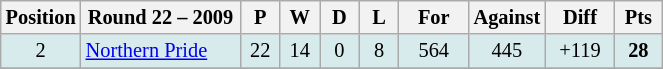<table class="wikitable" style="text-align:center; font-size:85%;">
<tr>
<th width=40 abbr="Position">Position</th>
<th width=100>Round 22 – 2009</th>
<th width=20 abbr="Played">P</th>
<th width=20 abbr="Won">W</th>
<th width=20 abbr="Drawn">D</th>
<th width=20 abbr="Lost">L</th>
<th width=40 abbr="Points for">For</th>
<th width=40 abbr="Points against">Against</th>
<th width=40 abbr="Points difference">Diff</th>
<th width=25 abbr="Points">Pts</th>
</tr>
<tr style="background: #d7ebed;">
<td>2</td>
<td style="text-align:left;"> <a href='#'>Northern Pride</a></td>
<td>22</td>
<td>14</td>
<td>0</td>
<td>8</td>
<td>564</td>
<td>445</td>
<td>+119</td>
<td><strong>28</strong></td>
</tr>
<tr>
</tr>
</table>
